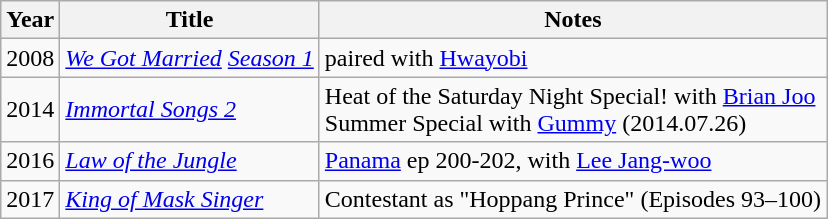<table class="wikitable">
<tr>
<th>Year</th>
<th>Title</th>
<th>Notes</th>
</tr>
<tr>
<td>2008</td>
<td><em><a href='#'>We Got Married</a> <a href='#'>Season 1</a></em></td>
<td>paired with <a href='#'>Hwayobi</a></td>
</tr>
<tr>
<td>2014</td>
<td><em><a href='#'>Immortal Songs 2</a></em></td>
<td>Heat of the Saturday Night Special! with <a href='#'>Brian Joo</a><br>Summer Special with <a href='#'>Gummy</a> (2014.07.26)</td>
</tr>
<tr>
<td>2016</td>
<td><em><a href='#'>Law of the Jungle</a></em></td>
<td><a href='#'>Panama</a> ep 200-202, with <a href='#'>Lee Jang-woo</a></td>
</tr>
<tr>
<td>2017</td>
<td><em><a href='#'>King of Mask Singer</a></em></td>
<td>Contestant as "Hoppang Prince" (Episodes 93–100)</td>
</tr>
</table>
